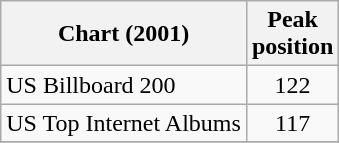<table class="wikitable">
<tr>
<th>Chart (2001)</th>
<th>Peak<br>position</th>
</tr>
<tr>
<td>US Billboard 200</td>
<td align="center">122</td>
</tr>
<tr>
<td>US Top Internet Albums</td>
<td align="center">117</td>
</tr>
<tr>
</tr>
</table>
